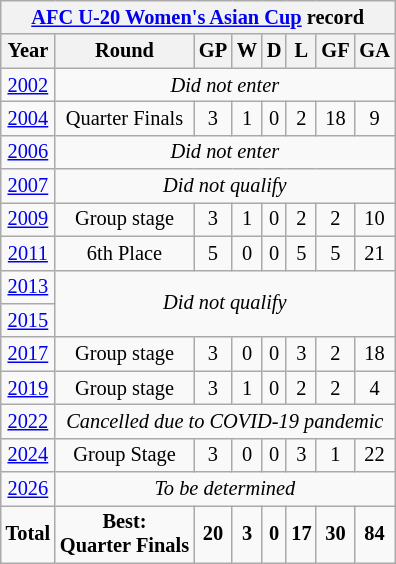<table class="wikitable" style="text-align: center;font-size:85%;">
<tr>
<th colspan=8><a href='#'>AFC U-20 Women's Asian Cup</a> record</th>
</tr>
<tr>
<th>Year</th>
<th>Round</th>
<th>GP</th>
<th>W</th>
<th>D</th>
<th>L</th>
<th>GF</th>
<th>GA</th>
</tr>
<tr>
<td> <a href='#'>2002</a></td>
<td colspan=7><em>Did not enter</em></td>
</tr>
<tr>
<td> <a href='#'>2004</a></td>
<td>Quarter Finals</td>
<td>3</td>
<td>1</td>
<td>0</td>
<td>2</td>
<td>18</td>
<td>9</td>
</tr>
<tr>
<td> <a href='#'>2006</a></td>
<td colspan=7><em>Did not enter</em></td>
</tr>
<tr>
<td> <a href='#'>2007</a></td>
<td colspan=7><em>Did not qualify </em></td>
</tr>
<tr>
<td> <a href='#'>2009</a></td>
<td>Group stage</td>
<td>3</td>
<td>1</td>
<td>0</td>
<td>2</td>
<td>2</td>
<td>10</td>
</tr>
<tr>
<td> <a href='#'>2011</a></td>
<td>6th Place</td>
<td>5</td>
<td>0</td>
<td>0</td>
<td>5</td>
<td>5</td>
<td>21</td>
</tr>
<tr>
<td> <a href='#'>2013</a></td>
<td rowspan=2 colspan=7><em>Did not qualify</em></td>
</tr>
<tr>
<td> <a href='#'>2015</a></td>
</tr>
<tr>
<td> <a href='#'>2017</a></td>
<td>Group stage</td>
<td>3</td>
<td>0</td>
<td>0</td>
<td>3</td>
<td>2</td>
<td>18</td>
</tr>
<tr>
<td> <a href='#'>2019</a></td>
<td>Group stage</td>
<td>3</td>
<td>1</td>
<td>0</td>
<td>2</td>
<td>2</td>
<td>4</td>
</tr>
<tr>
<td> <a href='#'>2022</a></td>
<td colspan=7><em>Cancelled due to COVID-19 pandemic</em></td>
</tr>
<tr>
<td> <a href='#'>2024</a></td>
<td>Group Stage</td>
<td>3</td>
<td>0</td>
<td>0</td>
<td>3</td>
<td>1</td>
<td>22</td>
</tr>
<tr>
<td> <a href='#'>2026</a></td>
<td colspan=7><em>To be determined </em></td>
</tr>
<tr>
<td><strong>Total</strong></td>
<td><strong>Best:<br>Quarter Finals<br></strong></td>
<td><strong>20</strong></td>
<td><strong>3</strong></td>
<td><strong>0</strong></td>
<td><strong>17</strong></td>
<td><strong>30</strong></td>
<td><strong>84</strong></td>
</tr>
</table>
